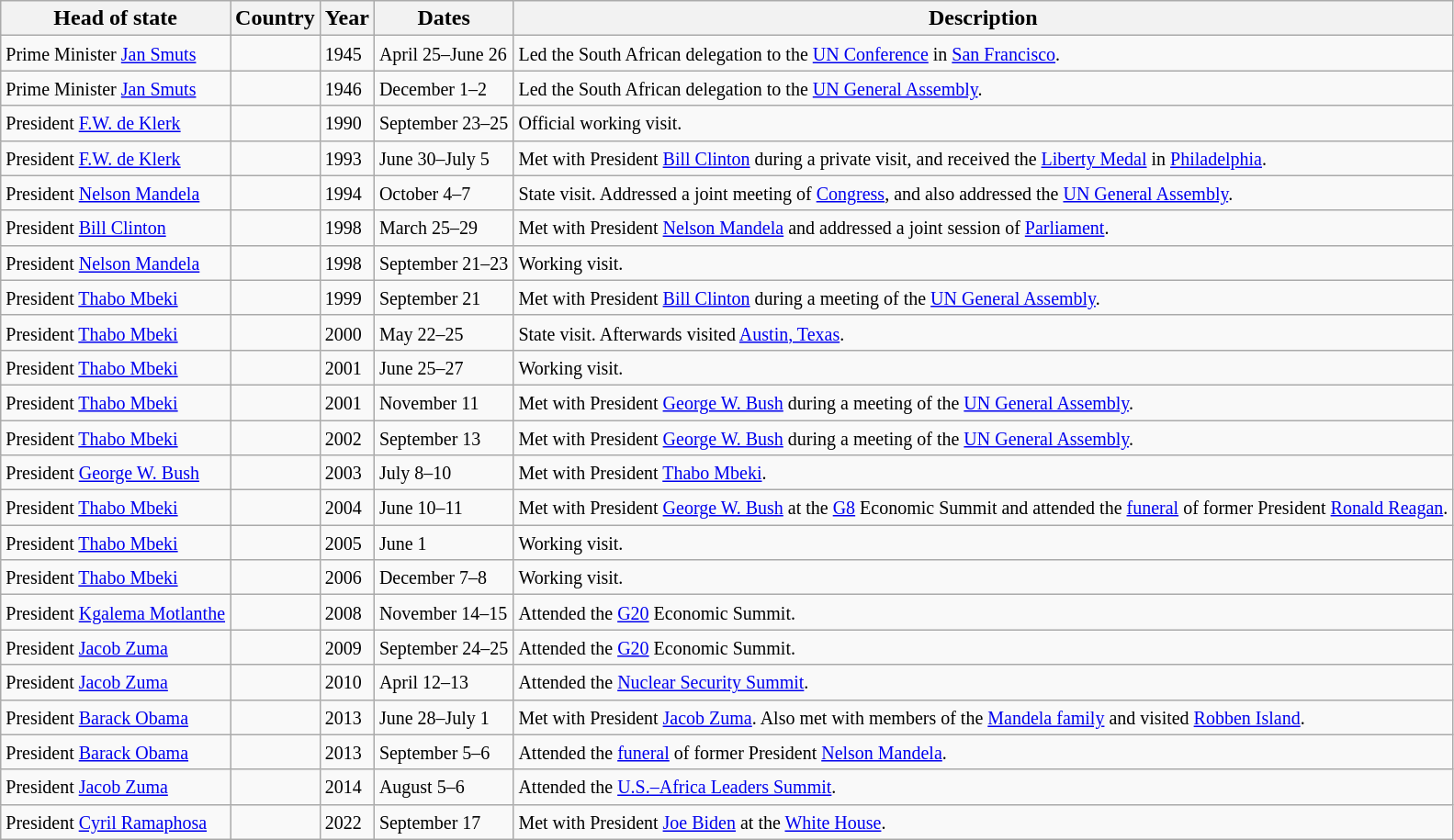<table class="wikitable">
<tr>
<th>Head of state</th>
<th>Country</th>
<th>Year</th>
<th>Dates</th>
<th>Description</th>
</tr>
<tr>
<td><small>Prime Minister <a href='#'>Jan Smuts</a></small></td>
<td><small></small></td>
<td><small>1945</small></td>
<td><small>April 25–June 26</small></td>
<td><small>Led the South African delegation to the <a href='#'>UN Conference</a> in <a href='#'>San Francisco</a>.</small></td>
</tr>
<tr>
<td><small>Prime Minister <a href='#'>Jan Smuts</a></small></td>
<td><small></small></td>
<td><small>1946</small></td>
<td><small>December 1–2</small></td>
<td><small>Led the South African delegation to the <a href='#'>UN General Assembly</a>.</small></td>
</tr>
<tr>
<td><small>President <a href='#'>F.W. de Klerk</a></small></td>
<td><small></small></td>
<td><small>1990</small></td>
<td><small>September 23–25</small></td>
<td><small>Official working visit.</small></td>
</tr>
<tr>
<td><small>President <a href='#'>F.W. de Klerk</a></small></td>
<td><small></small></td>
<td><small>1993</small></td>
<td><small>June 30–July 5</small></td>
<td><small>Met with President <a href='#'>Bill Clinton</a> during a private visit, and received the <a href='#'>Liberty Medal</a> in <a href='#'>Philadelphia</a>.</small></td>
</tr>
<tr>
<td><small>President <a href='#'>Nelson Mandela</a></small></td>
<td><small></small></td>
<td><small>1994</small></td>
<td><small>October 4–7</small></td>
<td><small>State visit. Addressed a joint meeting of <a href='#'>Congress</a>, and also addressed the <a href='#'>UN General Assembly</a>.</small></td>
</tr>
<tr>
<td><small>President <a href='#'>Bill Clinton</a></small></td>
<td><small></small></td>
<td><small>1998</small></td>
<td><small>March 25–29</small></td>
<td><small>Met with President <a href='#'>Nelson Mandela</a> and addressed a joint session of <a href='#'>Parliament</a>.</small></td>
</tr>
<tr>
<td><small>President <a href='#'>Nelson Mandela</a></small></td>
<td><small></small></td>
<td><small>1998</small></td>
<td><small>September 21–23</small></td>
<td><small>Working visit.</small></td>
</tr>
<tr>
<td><small>President <a href='#'>Thabo Mbeki</a></small></td>
<td><small></small></td>
<td><small>1999</small></td>
<td><small>September 21</small></td>
<td><small>Met with President <a href='#'>Bill Clinton</a> during a meeting of the <a href='#'>UN General Assembly</a>.</small></td>
</tr>
<tr>
<td><small>President <a href='#'>Thabo Mbeki</a></small></td>
<td><small></small></td>
<td><small>2000</small></td>
<td><small>May 22–25</small></td>
<td><small>State visit. Afterwards visited <a href='#'>Austin, Texas</a>.</small></td>
</tr>
<tr>
<td><small>President <a href='#'>Thabo Mbeki</a></small></td>
<td><small></small></td>
<td><small>2001</small></td>
<td><small>June 25–27</small></td>
<td><small>Working visit.</small></td>
</tr>
<tr>
<td><small>President <a href='#'>Thabo Mbeki</a></small></td>
<td><small></small></td>
<td><small>2001</small></td>
<td><small>November 11</small></td>
<td><small>Met with President <a href='#'>George W. Bush</a> during a meeting of the <a href='#'>UN General Assembly</a>.</small></td>
</tr>
<tr>
<td><small>President <a href='#'>Thabo Mbeki</a></small></td>
<td><small></small></td>
<td><small>2002</small></td>
<td><small>September 13</small></td>
<td><small>Met with President <a href='#'>George W. Bush</a> during a meeting of the <a href='#'>UN General Assembly</a>.</small></td>
</tr>
<tr>
<td><small>President <a href='#'>George W. Bush</a></small></td>
<td><small></small></td>
<td><small>2003</small></td>
<td><small>July 8–10</small></td>
<td><small>Met with President <a href='#'>Thabo Mbeki</a>.</small></td>
</tr>
<tr>
<td><small>President <a href='#'>Thabo Mbeki</a></small></td>
<td><small></small></td>
<td><small>2004</small></td>
<td><small>June 10–11</small></td>
<td><small>Met with President <a href='#'>George W. Bush</a> at the <a href='#'>G8</a> Economic Summit and attended the <a href='#'>funeral</a> of former President <a href='#'>Ronald Reagan</a>.</small></td>
</tr>
<tr>
<td><small>President <a href='#'>Thabo Mbeki</a></small></td>
<td><small></small></td>
<td><small>2005</small></td>
<td><small>June 1</small></td>
<td><small>Working visit.</small></td>
</tr>
<tr>
<td><small>President <a href='#'>Thabo Mbeki</a></small></td>
<td><small></small></td>
<td><small>2006</small></td>
<td><small>December 7–8</small></td>
<td><small>Working visit.</small></td>
</tr>
<tr>
<td><small>President <a href='#'>Kgalema Motlanthe</a></small></td>
<td><small></small></td>
<td><small>2008</small></td>
<td><small>November 14–15</small></td>
<td><small>Attended the <a href='#'>G20</a> Economic Summit.</small></td>
</tr>
<tr>
<td><small>President <a href='#'>Jacob Zuma</a></small></td>
<td><small></small></td>
<td><small>2009</small></td>
<td><small>September 24–25</small></td>
<td><small>Attended the <a href='#'>G20</a> Economic Summit.</small></td>
</tr>
<tr>
<td><small>President <a href='#'>Jacob Zuma</a></small></td>
<td><small></small></td>
<td><small>2010</small></td>
<td><small>April 12–13</small></td>
<td><small>Attended the <a href='#'>Nuclear Security Summit</a>.</small></td>
</tr>
<tr>
<td><small>President <a href='#'>Barack Obama</a></small></td>
<td><small></small></td>
<td><small>2013</small></td>
<td><small>June 28–July 1</small></td>
<td><small>Met with President <a href='#'>Jacob Zuma</a>. Also met with members of the <a href='#'>Mandela family</a> and visited <a href='#'>Robben Island</a>.</small></td>
</tr>
<tr>
<td><small>President <a href='#'>Barack Obama</a></small></td>
<td><small></small></td>
<td><small>2013</small></td>
<td><small>September 5–6</small></td>
<td><small>Attended the <a href='#'>funeral</a> of former President <a href='#'>Nelson Mandela</a>.</small></td>
</tr>
<tr>
<td><small>President <a href='#'>Jacob Zuma</a></small></td>
<td><small></small></td>
<td><small>2014</small></td>
<td><small>August 5–6</small></td>
<td><small>Attended the <a href='#'>U.S.–Africa Leaders Summit</a>.</small></td>
</tr>
<tr>
<td><small>President <a href='#'>Cyril Ramaphosa</a></small></td>
<td><small></small></td>
<td><small>2022</small></td>
<td><small>September 17</small></td>
<td><small>Met with President <a href='#'>Joe Biden</a> at the <a href='#'>White House</a>.</small></td>
</tr>
</table>
